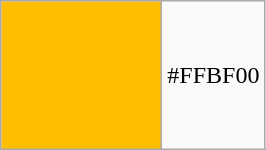<table class="wikitable floatright"| height = 100>
<tr>
<td bgcolor = "#ffbf00" width = 100></td>
<td>#FFBF00<br></td>
</tr>
</table>
